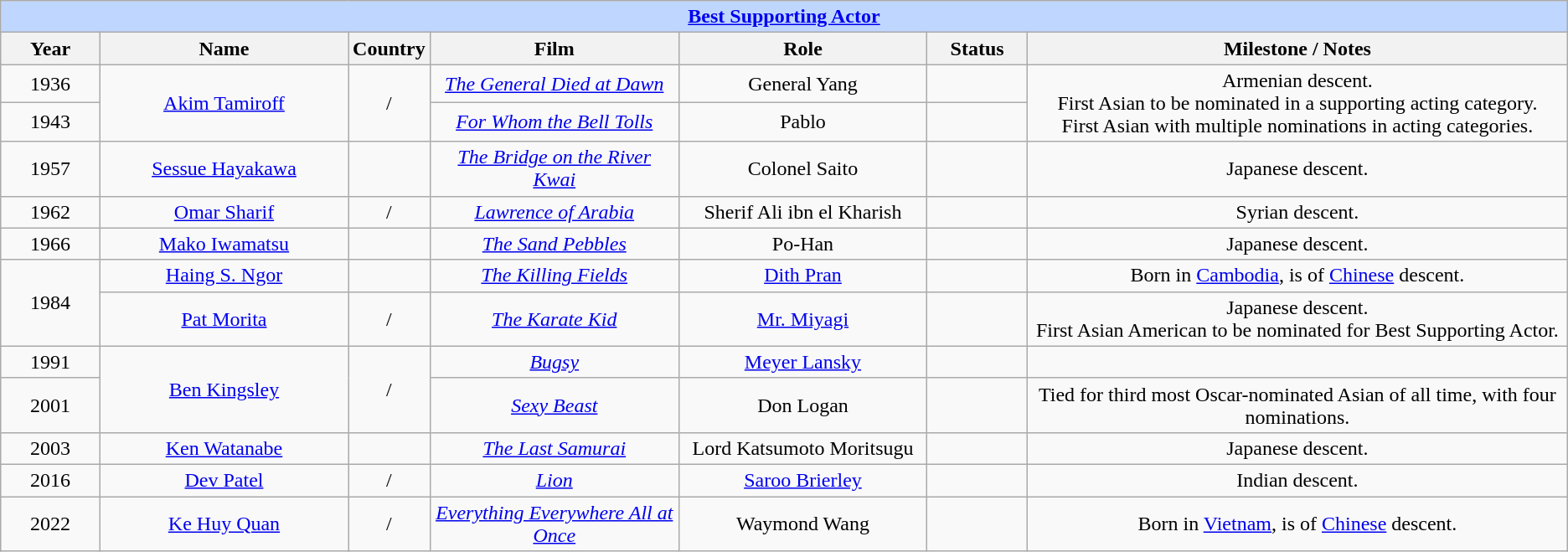<table class="wikitable" style="text-align: center">
<tr style="background:#bfd7ff;">
<td colspan="7" style="text-align:center;"><strong><a href='#'>Best Supporting Actor</a></strong></td>
</tr>
<tr style="background:#ebf5ff;">
<th width="75">Year</th>
<th width="200">Name</th>
<th width="50">Country</th>
<th width="200">Film</th>
<th width="200">Role</th>
<th width="75">Status</th>
<th width="450">Milestone / Notes</th>
</tr>
<tr>
<td>1936</td>
<td rowspan="2"><a href='#'>Akim Tamiroff</a></td>
<td rowspan="2">/</td>
<td><em><a href='#'>The General Died at Dawn</a></em></td>
<td>General Yang</td>
<td></td>
<td rowspan="2">Armenian descent.<br>First Asian to be nominated in a supporting acting category.<br>First Asian with multiple nominations in acting categories.</td>
</tr>
<tr>
<td>1943</td>
<td><em><a href='#'>For Whom the Bell Tolls</a></em></td>
<td>Pablo</td>
<td></td>
</tr>
<tr>
<td>1957</td>
<td><a href='#'>Sessue Hayakawa</a></td>
<td></td>
<td><em><a href='#'>The Bridge on the River Kwai</a></em></td>
<td>Colonel Saito</td>
<td></td>
<td>Japanese descent.</td>
</tr>
<tr>
<td>1962</td>
<td><a href='#'>Omar Sharif</a></td>
<td>/</td>
<td><em><a href='#'>Lawrence of Arabia</a></em></td>
<td>Sherif Ali ibn el Kharish</td>
<td></td>
<td>Syrian descent.</td>
</tr>
<tr>
<td>1966</td>
<td><a href='#'>Mako Iwamatsu</a></td>
<td></td>
<td><em><a href='#'>The Sand Pebbles</a></em></td>
<td>Po-Han</td>
<td></td>
<td>Japanese descent.</td>
</tr>
<tr>
<td rowspan="2">1984</td>
<td><a href='#'>Haing S. Ngor</a></td>
<td></td>
<td><em><a href='#'>The Killing Fields</a></em></td>
<td><a href='#'>Dith Pran</a></td>
<td></td>
<td>Born in <a href='#'>Cambodia</a>, is of <a href='#'>Chinese</a> descent.</td>
</tr>
<tr>
<td><a href='#'>Pat Morita</a></td>
<td style="text-align: center">/</td>
<td><em><a href='#'>The Karate Kid</a></em></td>
<td><a href='#'>Mr. Miyagi</a></td>
<td></td>
<td>Japanese descent.<br>First Asian American to be nominated for Best Supporting Actor.</td>
</tr>
<tr>
<td>1991</td>
<td rowspan=2><a href='#'>Ben Kingsley</a></td>
<td rowspan="2">/</td>
<td><em><a href='#'>Bugsy</a></em></td>
<td><a href='#'>Meyer Lansky</a></td>
<td></td>
<td></td>
</tr>
<tr>
<td>2001</td>
<td><em><a href='#'>Sexy Beast</a></em></td>
<td>Don Logan</td>
<td></td>
<td>Tied for third most Oscar-nominated Asian of all time, with four nominations.</td>
</tr>
<tr>
<td>2003</td>
<td><a href='#'>Ken Watanabe</a></td>
<td></td>
<td><em><a href='#'>The Last Samurai</a></em></td>
<td>Lord Katsumoto Moritsugu</td>
<td></td>
<td>Japanese descent.</td>
</tr>
<tr>
<td>2016</td>
<td><a href='#'>Dev Patel</a></td>
<td>/</td>
<td><em><a href='#'>Lion</a></em></td>
<td><a href='#'>Saroo Brierley</a></td>
<td></td>
<td>Indian descent.</td>
</tr>
<tr>
<td>2022</td>
<td><a href='#'>Ke Huy Quan</a></td>
<td>/</td>
<td><em><a href='#'>Everything Everywhere All at Once</a></em></td>
<td>Waymond Wang</td>
<td></td>
<td>Born in <a href='#'>Vietnam</a>, is of <a href='#'>Chinese</a> descent.</td>
</tr>
</table>
